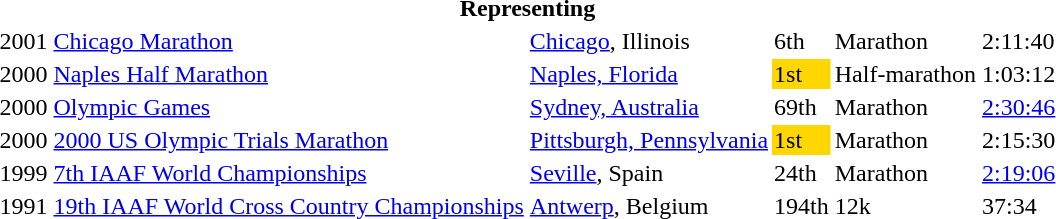<table>
<tr>
<th colspan="6">Representing </th>
</tr>
<tr>
<td>2001</td>
<td><a href='#'>Chicago Marathon</a></td>
<td><a href='#'>Chicago</a>, Illinois</td>
<td>6th</td>
<td>Marathon</td>
<td>2:11:40</td>
</tr>
<tr>
<td>2000</td>
<td><a href='#'>Naples Half Marathon</a></td>
<td><a href='#'>Naples, Florida</a></td>
<td bgcolor="gold">1st</td>
<td>Half-marathon</td>
<td>1:03:12</td>
</tr>
<tr>
<td>2000</td>
<td><a href='#'>Olympic Games</a></td>
<td><a href='#'>Sydney, Australia</a></td>
<td>69th</td>
<td>Marathon</td>
<td><a href='#'>2:30:46</a></td>
</tr>
<tr>
<td>2000</td>
<td><a href='#'>2000 US Olympic Trials Marathon</a></td>
<td><a href='#'>Pittsburgh, Pennsylvania</a></td>
<td bgcolor="gold">1st</td>
<td>Marathon</td>
<td>2:15:30</td>
</tr>
<tr>
<td>1999</td>
<td><a href='#'>7th IAAF World Championships</a></td>
<td><a href='#'>Seville</a>, Spain</td>
<td>24th</td>
<td>Marathon</td>
<td><a href='#'>2:19:06</a></td>
</tr>
<tr>
<td>1991</td>
<td><a href='#'>19th IAAF World Cross Country Championships</a></td>
<td><a href='#'>Antwerp</a>, Belgium</td>
<td>194th</td>
<td>12k</td>
<td>37:34</td>
</tr>
</table>
